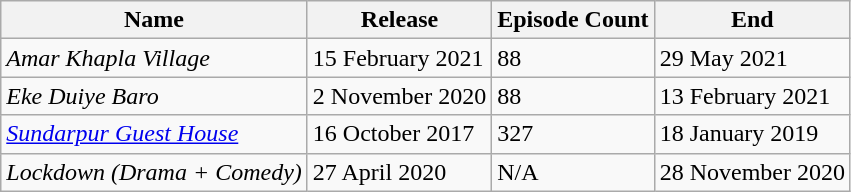<table class="wikitable sortable">
<tr>
<th>Name</th>
<th>Release</th>
<th>Episode Count</th>
<th>End</th>
</tr>
<tr>
<td><em>Amar Khapla Village</em></td>
<td>15 February 2021</td>
<td>88</td>
<td>29 May 2021</td>
</tr>
<tr>
<td><em>Eke Duiye Baro</em></td>
<td>2 November 2020</td>
<td>88</td>
<td>13 February 2021</td>
</tr>
<tr>
<td><a href='#'><em>Sundarpur Guest House</em></a></td>
<td>16 October 2017</td>
<td>327</td>
<td>18 January 2019</td>
</tr>
<tr>
<td><em>Lockdown (Drama + Comedy)</em></td>
<td>27 April 2020</td>
<td>N/A</td>
<td>28 November 2020</td>
</tr>
</table>
